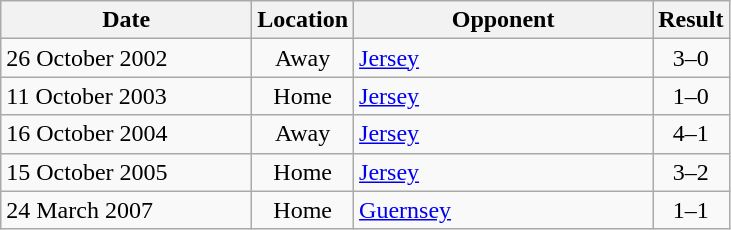<table class="wikitable">
<tr>
<th style="width:10em">Date</th>
<th>Location</th>
<th style="width:12em">Opponent</th>
<th>Result</th>
</tr>
<tr>
<td>26 October 2002</td>
<td align=center>Away</td>
<td> <a href='#'>Jersey</a></td>
<td align=center>3–0</td>
</tr>
<tr>
<td>11 October 2003</td>
<td align=center>Home</td>
<td> <a href='#'>Jersey</a></td>
<td align=center>1–0</td>
</tr>
<tr>
<td>16 October 2004</td>
<td align=center>Away</td>
<td> <a href='#'>Jersey</a></td>
<td align=center>4–1</td>
</tr>
<tr>
<td>15 October 2005</td>
<td align=center>Home</td>
<td> <a href='#'>Jersey</a></td>
<td align=center>3–2</td>
</tr>
<tr>
<td>24 March 2007</td>
<td align=center>Home</td>
<td> <a href='#'>Guernsey</a></td>
<td align=center>1–1</td>
</tr>
</table>
